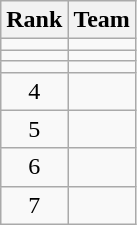<table class="wikitable">
<tr>
<th>Rank</th>
<th>Team</th>
</tr>
<tr>
<td align=center></td>
<td></td>
</tr>
<tr>
<td align=center></td>
<td></td>
</tr>
<tr>
<td align=center></td>
<td></td>
</tr>
<tr>
<td align=center>4</td>
<td></td>
</tr>
<tr>
<td align=center>5</td>
<td></td>
</tr>
<tr>
<td align=center>6</td>
<td></td>
</tr>
<tr>
<td align=center>7</td>
<td></td>
</tr>
</table>
